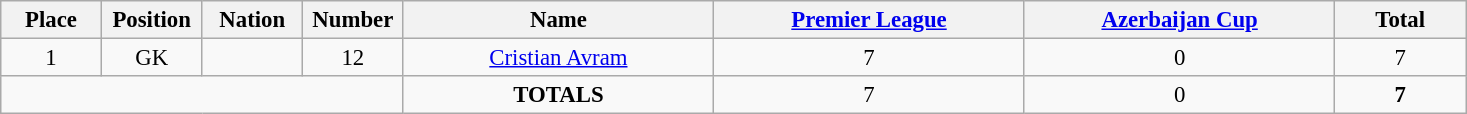<table class="wikitable" style="font-size: 95%; text-align: center;">
<tr>
<th width=60>Place</th>
<th width=60>Position</th>
<th width=60>Nation</th>
<th width=60>Number</th>
<th width=200>Name</th>
<th width=200><a href='#'>Premier League</a></th>
<th width=200><a href='#'>Azerbaijan Cup</a></th>
<th width=80><strong>Total</strong></th>
</tr>
<tr>
<td>1</td>
<td>GK</td>
<td></td>
<td>12</td>
<td><a href='#'>Cristian Avram</a></td>
<td>7</td>
<td>0</td>
<td>7</td>
</tr>
<tr>
<td colspan="4"></td>
<td><strong>TOTALS</strong></td>
<td>7</td>
<td>0</td>
<td><strong>7</strong></td>
</tr>
</table>
